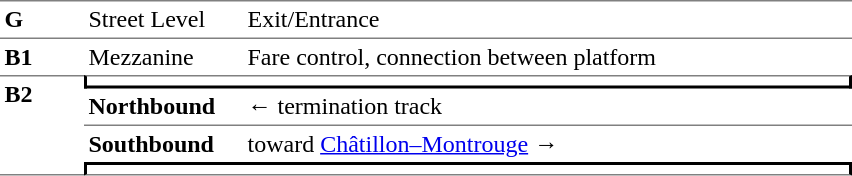<table border=0 cellspacing=0 cellpadding=3>
<tr>
<td style="border-top:solid 1px gray;" width=50 valign=top><strong>G</strong></td>
<td style="border-top:solid 1px gray;" width=100 valign=top>Street Level</td>
<td style="border-top:solid 1px gray;" width=400 valign=top>Exit/Entrance</td>
</tr>
<tr>
<td style="border-top:solid 1px gray;" width=50 valign=top><strong>B1</strong></td>
<td style="border-top:solid 1px gray;" width=100 valign=top>Mezzanine</td>
<td style="border-top:solid 1px gray;" width=400 valign=top>Fare control, connection between platform</td>
</tr>
<tr>
<td style="border-top:solid 1px gray;border-bottom:solid 1px gray;" width=50 rowspan=4 valign=top><strong>B2</strong></td>
<td style="border-top:solid 1px gray;border-right:solid 2px black;border-left:solid 2px black;border-bottom:solid 2px black;text-align:center;" colspan=2></td>
</tr>
<tr>
<td style="border-bottom:solid 1px gray;" width=100><strong>Northbound</strong></td>
<td style="border-bottom:solid 1px gray;" width=390>←    termination track</td>
</tr>
<tr>
<td><strong>Southbound</strong></td>
<td>   toward <a href='#'>Châtillon–Montrouge</a>  →</td>
</tr>
<tr>
<td style="border-top:solid 2px black;border-right:solid 2px black;border-left:solid 2px black;border-bottom:solid 1px gray;text-align:center;" colspan=2></td>
</tr>
</table>
